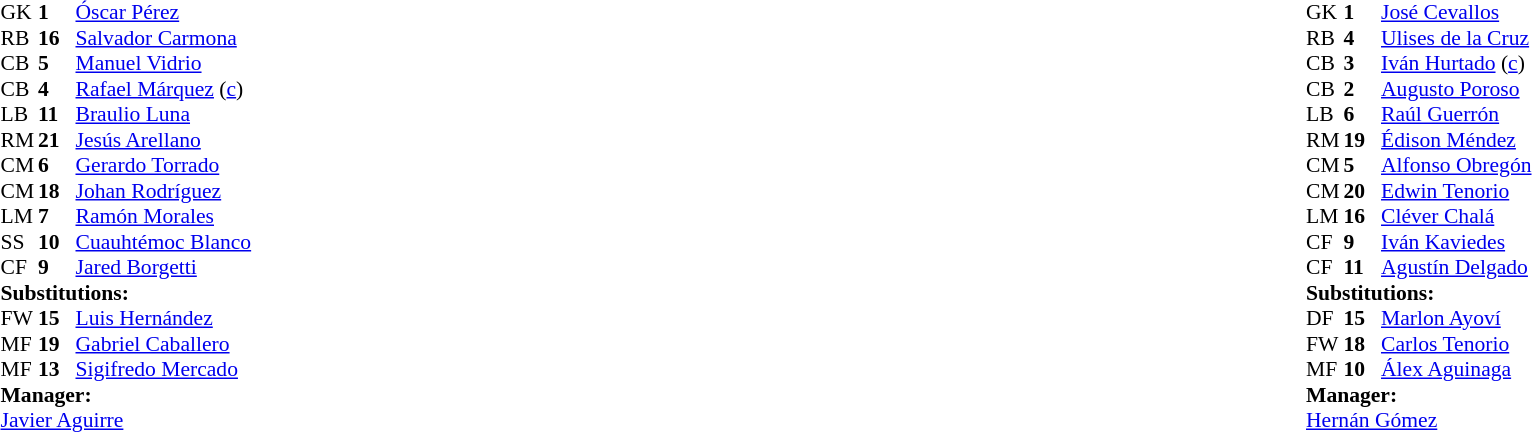<table width="100%">
<tr>
<td valign="top" width="50%"><br><table style="font-size: 90%" cellspacing="0" cellpadding="0">
<tr>
<th width="25"></th>
<th width="25"></th>
</tr>
<tr>
<td>GK</td>
<td><strong>1</strong></td>
<td><a href='#'>Óscar Pérez</a></td>
</tr>
<tr>
<td>RB</td>
<td><strong>16</strong></td>
<td><a href='#'>Salvador Carmona</a></td>
</tr>
<tr>
<td>CB</td>
<td><strong>5</strong></td>
<td><a href='#'>Manuel Vidrio</a></td>
</tr>
<tr>
<td>CB</td>
<td><strong>4</strong></td>
<td><a href='#'>Rafael Márquez</a> (<a href='#'>c</a>)</td>
</tr>
<tr>
<td>LB</td>
<td><strong>11</strong></td>
<td><a href='#'>Braulio Luna</a></td>
</tr>
<tr>
<td>RM</td>
<td><strong>21</strong></td>
<td><a href='#'>Jesús Arellano</a></td>
</tr>
<tr>
<td>CM</td>
<td><strong>6</strong></td>
<td><a href='#'>Gerardo Torrado</a></td>
<td></td>
</tr>
<tr>
<td>CM</td>
<td><strong>18</strong></td>
<td><a href='#'>Johan Rodríguez</a></td>
<td></td>
<td></td>
</tr>
<tr>
<td>LM</td>
<td><strong>7</strong></td>
<td><a href='#'>Ramón Morales</a></td>
</tr>
<tr>
<td>SS</td>
<td><strong>10</strong></td>
<td><a href='#'>Cuauhtémoc Blanco</a></td>
<td></td>
<td></td>
</tr>
<tr>
<td>CF</td>
<td><strong>9</strong></td>
<td><a href='#'>Jared Borgetti</a></td>
<td></td>
<td></td>
</tr>
<tr>
<td colspan=3><strong>Substitutions:</strong></td>
</tr>
<tr>
<td>FW</td>
<td><strong>15</strong></td>
<td><a href='#'>Luis Hernández</a></td>
<td></td>
<td></td>
</tr>
<tr>
<td>MF</td>
<td><strong>19</strong></td>
<td><a href='#'>Gabriel Caballero</a></td>
<td></td>
<td></td>
</tr>
<tr>
<td>MF</td>
<td><strong>13</strong></td>
<td><a href='#'>Sigifredo Mercado</a></td>
<td></td>
<td></td>
</tr>
<tr>
<td colspan=3><strong>Manager:</strong></td>
</tr>
<tr>
<td colspan="4"><a href='#'>Javier Aguirre</a></td>
</tr>
</table>
</td>
<td></td>
<td valign="top" width="50%"><br><table style="font-size: 90%" cellspacing="0" cellpadding="0" align=center>
<tr>
<th width="25"></th>
<th width="25"></th>
</tr>
<tr>
<td>GK</td>
<td><strong>1</strong></td>
<td><a href='#'>José Cevallos</a></td>
<td></td>
</tr>
<tr>
<td>RB</td>
<td><strong>4</strong></td>
<td><a href='#'>Ulises de la Cruz</a></td>
</tr>
<tr>
<td>CB</td>
<td><strong>3</strong></td>
<td><a href='#'>Iván Hurtado</a> (<a href='#'>c</a>)</td>
</tr>
<tr>
<td>CB</td>
<td><strong>2</strong></td>
<td><a href='#'>Augusto Poroso</a></td>
</tr>
<tr>
<td>LB</td>
<td><strong>6</strong></td>
<td><a href='#'>Raúl Guerrón</a></td>
<td></td>
</tr>
<tr>
<td>RM</td>
<td><strong>19</strong></td>
<td><a href='#'>Édison Méndez</a></td>
</tr>
<tr>
<td>CM</td>
<td><strong>5</strong></td>
<td><a href='#'>Alfonso Obregón</a></td>
<td></td>
<td></td>
</tr>
<tr>
<td>CM</td>
<td><strong>20</strong></td>
<td><a href='#'>Edwin Tenorio</a></td>
<td></td>
<td></td>
</tr>
<tr>
<td>LM</td>
<td><strong>16</strong></td>
<td><a href='#'>Cléver Chalá</a></td>
</tr>
<tr>
<td>CF</td>
<td><strong>9</strong></td>
<td><a href='#'>Iván Kaviedes</a></td>
<td></td>
<td></td>
</tr>
<tr>
<td>CF</td>
<td><strong>11</strong></td>
<td><a href='#'>Agustín Delgado</a></td>
<td></td>
</tr>
<tr>
<td colspan=3><strong>Substitutions:</strong></td>
</tr>
<tr>
<td>DF</td>
<td><strong>15</strong></td>
<td><a href='#'>Marlon Ayoví</a></td>
<td></td>
<td></td>
</tr>
<tr>
<td>FW</td>
<td><strong>18</strong></td>
<td><a href='#'>Carlos Tenorio</a></td>
<td></td>
<td></td>
</tr>
<tr>
<td>MF</td>
<td><strong>10</strong></td>
<td><a href='#'>Álex Aguinaga</a></td>
<td></td>
<td></td>
</tr>
<tr>
<td colspan=3><strong>Manager:</strong></td>
</tr>
<tr>
<td colspan="4"> <a href='#'>Hernán Gómez</a></td>
</tr>
</table>
</td>
</tr>
</table>
